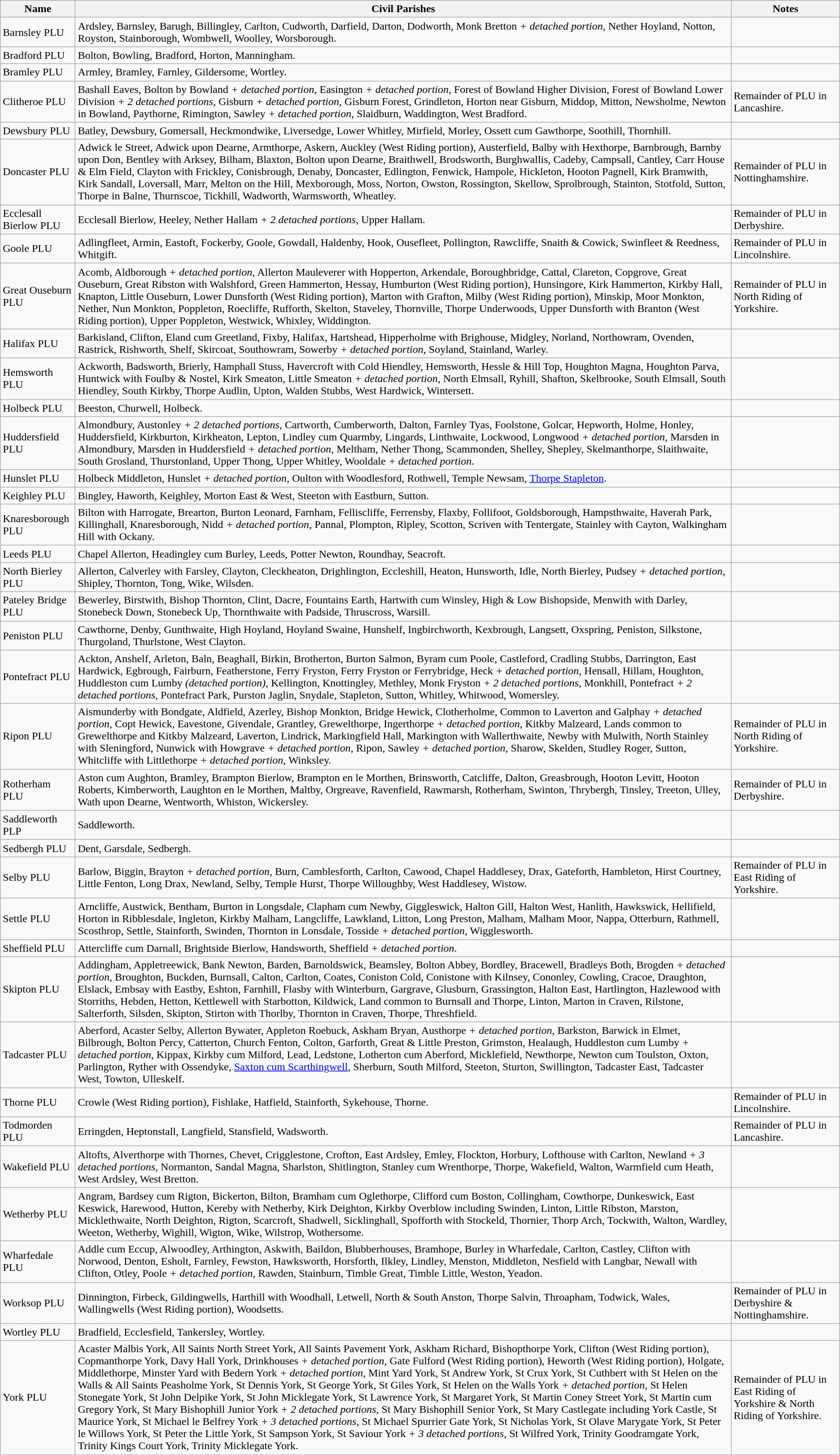<table class="wikitable">
<tr>
<th>Name</th>
<th>Civil Parishes</th>
<th>Notes</th>
</tr>
<tr>
<td>Barnsley PLU</td>
<td>Ardsley, Barnsley, Barugh, Billingley, Carlton, Cudworth, Darfield, Darton, Dodworth, Monk Bretton <em>+ detached portion</em>, Nether Hoyland, Notton, Royston, Stainborough, Wombwell, Woolley, Worsborough.</td>
<td></td>
</tr>
<tr>
<td>Bradford PLU</td>
<td>Bolton, Bowling, Bradford, Horton, Manningham.</td>
<td></td>
</tr>
<tr>
<td>Bramley PLU</td>
<td>Armley, Bramley, Farnley, Gildersome, Wortley.</td>
<td></td>
</tr>
<tr>
<td>Clitheroe PLU</td>
<td>Bashall Eaves, Bolton by Bowland <em>+ detached portion</em>, Easington <em>+ detached portion</em>, Forest of Bowland Higher Division, Forest of Bowland Lower Division <em>+ 2 detached portions</em>, Gisburn <em>+ detached portion</em>, Gisburn Forest, Grindleton, Horton near Gisburn, Middop, Mitton, Newsholme, Newton in Bowland, Paythorne, Rimington, Sawley <em>+ detached portion</em>, Slaidburn, Waddington, West Bradford.</td>
<td>Remainder of PLU in Lancashire.</td>
</tr>
<tr>
<td>Dewsbury PLU</td>
<td>Batley, Dewsbury, Gomersall, Heckmondwike, Liversedge, Lower Whitley, Mirfield, Morley, Ossett cum Gawthorpe, Soothill, Thornhill.</td>
<td></td>
</tr>
<tr>
<td>Doncaster PLU</td>
<td>Adwick le Street, Adwick upon Dearne, Armthorpe, Askern, Auckley (West Riding portion), Austerfield, Balby with Hexthorpe, Barnbrough, Barnby upon Don, Bentley with Arksey, Bilham, Blaxton, Bolton upon Dearne, Braithwell, Brodsworth, Burghwallis, Cadeby, Campsall, Cantley, Carr House & Elm Field, Clayton with Frickley, Conisbrough, Denaby, Doncaster, Edlington, Fenwick, Hampole, Hickleton, Hooton Pagnell, Kirk Bramwith, Kirk Sandall, Loversall, Marr, Melton on the Hill, Mexborough, Moss, Norton, Owston, Rossington, Skellow, Sprolbrough, Stainton, Stotfold, Sutton, Thorpe in Balne, Thurnscoe, Tickhill, Wadworth, Warmsworth, Wheatley.</td>
<td>Remainder of PLU in Nottinghamshire.</td>
</tr>
<tr>
<td>Ecclesall Bierlow PLU</td>
<td>Ecclesall Bierlow, Heeley, Nether Hallam <em>+ 2 detached portions</em>, Upper Hallam.</td>
<td>Remainder of PLU in Derbyshire.</td>
</tr>
<tr>
<td>Goole PLU</td>
<td>Adlingfleet, Armin, Eastoft, Fockerby, Goole, Gowdall, Haldenby, Hook, Ousefleet, Pollington, Rawcliffe, Snaith & Cowick, Swinfleet & Reedness, Whitgift.</td>
<td>Remainder of PLU in Lincolnshire.</td>
</tr>
<tr>
<td>Great Ouseburn PLU</td>
<td>Acomb, Aldborough <em>+ detached portion</em>, Allerton Mauleverer with Hopperton, Arkendale, Boroughbridge, Cattal, Clareton, Copgrove, Great Ouseburn, Great Ribston with Walshford, Green Hammerton, Hessay, Humburton (West Riding portion), Hunsingore, Kirk Hammerton, Kirkby Hall, Knapton, Little Ouseburn, Lower Dunsforth (West Riding portion), Marton with Grafton, Milby (West Riding portion), Minskip, Moor Monkton, Nether, Nun Monkton, Poppleton, Roecliffe, Rufforth, Skelton, Staveley, Thornville, Thorpe Underwoods, Upper Dunsforth with Branton (West Riding portion), Upper Poppleton, Westwick, Whixley, Widdington.</td>
<td>Remainder of PLU in North Riding of Yorkshire.</td>
</tr>
<tr>
<td>Halifax PLU</td>
<td>Barkisland, Clifton, Eland cum Greetland, Fixby, Halifax, Hartshead, Hipperholme with Brighouse, Midgley, Norland, Northowram, Ovenden, Rastrick, Rishworth, Shelf, Skircoat, Southowram, Sowerby <em>+ detached portion</em>, Soyland, Stainland, Warley.</td>
<td></td>
</tr>
<tr>
<td>Hemsworth PLU</td>
<td>Ackworth, Badsworth, Brierly, Hamphall Stuss, Havercroft with Cold Hiendley, Hemsworth, Hessle & Hill Top, Houghton Magna, Houghton Parva, Huntwick with Foulby & Nostel, Kirk Smeaton, Little Smeaton <em>+ detached portion</em>, North Elmsall, Ryhill, Shafton, Skelbrooke, South Elmsall, South Hiendley, South Kirkby, Thorpe Audlin, Upton, Walden Stubbs, West Hardwick, Wintersett.</td>
<td></td>
</tr>
<tr>
<td>Holbeck PLU</td>
<td>Beeston, Churwell, Holbeck.</td>
<td></td>
</tr>
<tr>
<td>Huddersfield PLU</td>
<td>Almondbury, Austonley <em>+ 2 detached portions</em>, Cartworth, Cumberworth, Dalton, Farnley Tyas, Foolstone, Golcar, Hepworth, Holme, Honley, Huddersfield, Kirkburton, Kirkheaton, Lepton, Lindley cum Quarmby, Lingards, Linthwaite, Lockwood, Longwood <em>+ detached portion</em>, Marsden in Almondbury, Marsden in Huddersfield <em>+ detached portion</em>, Meltham, Nether Thong, Scammonden, Shelley, Shepley, Skelmanthorpe, Slaithwaite, South Grosland, Thurstonland, Upper Thong, Upper Whitley, Wooldale <em>+ detached portion</em>.</td>
<td></td>
</tr>
<tr>
<td>Hunslet PLU</td>
<td>Holbeck Middleton, Hunslet <em>+ detached portion</em>, Oulton with Woodlesford, Rothwell, Temple Newsam, <a href='#'>Thorpe Stapleton</a>.</td>
<td></td>
</tr>
<tr>
<td>Keighley PLU</td>
<td>Bingley, Haworth, Keighley, Morton East & West, Steeton with Eastburn, Sutton.</td>
<td></td>
</tr>
<tr>
<td>Knaresborough PLU</td>
<td>Bilton with Harrogate, Brearton, Burton Leonard, Farnham, Felliscliffe, Ferrensby, Flaxby, Follifoot, Goldsborough, Hampsthwaite, Haverah Park, Killinghall, Knaresborough, Nidd <em>+ detached portion</em>, Pannal, Plompton, Ripley, Scotton, Scriven with Tentergate, Stainley with Cayton, Walkingham Hill with Ockany.</td>
<td></td>
</tr>
<tr>
<td>Leeds PLU</td>
<td>Chapel Allerton, Headingley cum Burley, Leeds, Potter Newton, Roundhay, Seacroft.</td>
<td></td>
</tr>
<tr>
<td>North Bierley PLU</td>
<td>Allerton, Calverley with Farsley, Clayton, Cleckheaton, Drighlington, Eccleshill, Heaton, Hunsworth, Idle, North Bierley, Pudsey <em>+ detached portion</em>, Shipley, Thornton, Tong, Wike, Wilsden.</td>
<td></td>
</tr>
<tr>
<td>Pateley Bridge PLU</td>
<td>Bewerley, Birstwith, Bishop Thornton, Clint, Dacre, Fountains Earth, Hartwith cum Winsley, High & Low Bishopside, Menwith with Darley, Stonebeck Down, Stonebeck Up, Thornthwaite with Padside, Thruscross, Warsill.</td>
<td></td>
</tr>
<tr>
<td>Peniston PLU</td>
<td>Cawthorne, Denby, Gunthwaite, High Hoyland, Hoyland Swaine, Hunshelf, Ingbirchworth, Kexbrough, Langsett, Oxspring, Peniston, Silkstone, Thurgoland, Thurlstone, West Clayton.</td>
<td></td>
</tr>
<tr>
<td>Pontefract PLU</td>
<td>Ackton, Anshelf, Arleton, Baln, Beaghall, Birkin, Brotherton, Burton Salmon, Byram cum Poole, Castleford, Cradling Stubbs, Darrington, East Hardwick, Egbrough, Fairburn, Featherstone, Ferry Fryston, Ferry Fryston or Ferrybridge, Heck <em>+ detached portion</em>, Hensall, Hillam, Houghton, Huddleston cum Lumby <em>(detached portion)</em>, Kellington, Knottingley, Methley, Monk Fryston <em>+ 2 detached portions</em>, Monkhill, Pontefract <em>+ 2 detached portions</em>, Pontefract Park, Purston Jaglin, Snydale, Stapleton, Sutton, Whitley, Whitwood, Womersley.</td>
<td></td>
</tr>
<tr>
<td>Ripon PLU</td>
<td>Aismunderby with Bondgate, Aldfield, Azerley, Bishop Monkton, Bridge Hewick, Clotherholme, Common to Laverton and Galphay <em>+ detached portion</em>, Copt Hewick, Eavestone, Givendale, Grantley, Grewelthorpe, Ingerthorpe <em>+ detached portion</em>, Kitkby Malzeard, Lands common to Grewelthorpe and Kitkby Malzeard, Laverton, Lindrick, Markingfield Hall, Markington with Wallerthwaite, Newby with Mulwith, North Stainley with Sleningford, Nunwick with Howgrave <em>+ detached portion</em>, Ripon, Sawley <em>+ detached portion</em>, Sharow, Skelden, Studley Roger, Sutton, Whitcliffe with Littlethorpe <em>+ detached portion</em>, Winksley.</td>
<td>Remainder of PLU in North Riding of Yorkshire.</td>
</tr>
<tr>
<td>Rotherham PLU</td>
<td>Aston cum Aughton, Bramley, Brampton Bierlow, Brampton en le Morthen, Brinsworth, Catcliffe, Dalton, Greasbrough, Hooton Levitt, Hooton Roberts, Kimberworth, Laughton en le Morthen, Maltby, Orgreave, Ravenfield, Rawmarsh, Rotherham, Swinton, Thrybergh, Tinsley, Treeton, Ulley, Wath upon Dearne, Wentworth, Whiston, Wickersley.</td>
<td>Remainder of PLU in Derbyshire.</td>
</tr>
<tr>
<td>Saddleworth PLP</td>
<td>Saddleworth.</td>
<td></td>
</tr>
<tr>
<td>Sedbergh PLU</td>
<td>Dent, Garsdale, Sedbergh.</td>
<td></td>
</tr>
<tr>
<td>Selby PLU</td>
<td>Barlow, Biggin, Brayton <em>+ detached portion</em>, Burn, Camblesforth, Carlton, Cawood, Chapel Haddlesey, Drax, Gateforth, Hambleton, Hirst Courtney, Little Fenton, Long Drax, Newland, Selby, Temple Hurst, Thorpe Willoughby, West Haddlesey, Wistow.</td>
<td>Remainder of PLU in East Riding of Yorkshire.</td>
</tr>
<tr>
<td>Settle PLU</td>
<td>Arncliffe, Austwick, Bentham, Burton in Longsdale, Clapham cum Newby, Giggleswick, Halton Gill, Halton West, Hanlith, Hawkswick, Hellifield, Horton in Ribblesdale, Ingleton, Kirkby Malham, Langcliffe, Lawkland, Litton, Long Preston, Malham, Malham Moor, Nappa, Otterburn, Rathmell, Scosthrop, Settle, Stainforth, Swinden, Thornton in Lonsdale, Tosside <em>+ detached portion</em>, Wigglesworth.</td>
<td></td>
</tr>
<tr>
<td>Sheffield PLU</td>
<td>Attercliffe cum Darnall, Brightside Bierlow, Handsworth, Sheffield <em>+ detached portion</em>.</td>
<td></td>
</tr>
<tr>
<td>Skipton PLU</td>
<td>Addingham, Appletreewick, Bank Newton, Barden, Barnoldswick, Beamsley, Bolton Abbey, Bordley, Bracewell, Bradleys Both, Brogden <em>+ detached portion</em>, Broughton, Buckden, Burnsall, Calton, Carlton, Coates, Coniston Cold, Conistone with Kilnsey, Cononley, Cowling, Cracoe, Draughton, Elslack, Embsay with Eastby, Eshton, Farnhill, Flasby with Winterburn, Gargrave, Glusburn, Grassington, Halton East, Hartlington, Hazlewood with Storriths, Hebden, Hetton, Kettlewell with Starbotton, Kildwick, Land common to Burnsall and Thorpe, Linton, Marton in Craven, Rilstone, Salterforth, Silsden, Skipton, Stirton with Thorlby, Thornton in Craven, Thorpe, Threshfield.</td>
<td></td>
</tr>
<tr>
<td>Tadcaster PLU</td>
<td>Aberford, Acaster Selby, Allerton Bywater, Appleton Roebuck, Askham Bryan, Austhorpe <em>+ detached portion</em>, Barkston, Barwick in Elmet, Bilbrough, Bolton Percy, Catterton, Church Fenton, Colton, Garforth, Great & Little Preston, Grimston, Healaugh, Huddleston cum Lumby <em>+ detached portion</em>, Kippax, Kirkby cum Milford, Lead, Ledstone, Lotherton cum Aberford, Micklefield, Newthorpe, Newton cum Toulston, Oxton, Parlington, Ryther with Ossendyke, <a href='#'>Saxton cum Scarthingwell</a>, Sherburn, South Milford, Steeton, Sturton, Swillington, Tadcaster East, Tadcaster West, Towton, Ulleskelf.</td>
<td></td>
</tr>
<tr>
<td>Thorne PLU</td>
<td>Crowle (West Riding portion), Fishlake, Hatfield, Stainforth, Sykehouse, Thorne.</td>
<td>Remainder of PLU in Lincolnshire.</td>
</tr>
<tr>
<td>Todmorden PLU</td>
<td>Erringden, Heptonstall, Langfield, Stansfield, Wadsworth.</td>
<td>Remainder of PLU in Lancashire.</td>
</tr>
<tr>
<td>Wakefield PLU</td>
<td>Altofts, Alverthorpe with Thornes, Chevet, Crigglestone, Crofton, East Ardsley, Emley, Flockton, Horbury, Lofthouse with Carlton, Newland <em>+ 3 detached portions</em>, Normanton, Sandal Magna, Sharlston, Shitlington, Stanley cum Wrenthorpe, Thorpe, Wakefield, Walton, Warmfield cum Heath, West Ardsley, West Bretton.</td>
<td></td>
</tr>
<tr>
<td>Wetherby PLU</td>
<td>Angram, Bardsey cum Rigton, Bickerton, Bilton, Bramham cum Oglethorpe, Clifford cum Boston, Collingham, Cowthorpe, Dunkeswick, East Keswick, Harewood, Hutton, Kereby with Netherby, Kirk Deighton, Kirkby Overblow including Swinden, Linton, Little Ribston, Marston, Micklethwaite, North Deighton, Rigton, Scarcroft, Shadwell, Sicklinghall, Spofforth with Stockeld, Thornier, Thorp Arch, Tockwith, Walton, Wardley, Weeton, Wetherby, Wighill, Wigton, Wike, Wilstrop, Wothersome.</td>
<td></td>
</tr>
<tr>
<td>Wharfedale PLU</td>
<td>Addle cum Eccup, Alwoodley, Arthington, Askwith, Baildon, Blubberhouses, Bramhope, Burley in Wharfedale, Carlton, Castley, Clifton with Norwood, Denton, Esholt, Farnley, Fewston, Hawksworth, Horsforth, Ilkley, Lindley, Menston, Middleton, Nesfield with Langbar, Newall with Clifton, Otley, Poole <em>+ detached portion</em>, Rawden, Stainburn, Timble Great, Timble Little, Weston, Yeadon.</td>
<td></td>
</tr>
<tr>
<td>Worksop PLU</td>
<td>Dinnington, Firbeck, Gildingwells, Harthill with Woodhall, Letwell, North & South Anston, Thorpe Salvin, Throapham, Todwick, Wales, Wallingwells (West Riding portion), Woodsetts.</td>
<td>Remainder of PLU in Derbyshire & Nottinghamshire.</td>
</tr>
<tr>
<td>Wortley PLU</td>
<td>Bradfield, Ecclesfield, Tankersley, Wortley.</td>
<td></td>
</tr>
<tr>
<td>York PLU</td>
<td>Acaster Malbis York, All Saints North Street York, All Saints Pavement York, Askham Richard, Bishopthorpe York, Clifton (West Riding portion), Copmanthorpe York, Davy Hall York, Drinkhouses <em>+ detached portion</em>, Gate Fulford (West Riding portion), Heworth (West Riding portion), Holgate, Middlethorpe, Minster Yard with Bedern York <em>+ detached portion</em>, Mint Yard York, St Andrew York, St Crux York, St Cuthbert with St Helen on the Walls & All Saints Peasholme York, St Dennis York, St George York, St Giles York, St Helen on the Walls York <em>+ detached portion</em>, St Helen Stonegate York, St John Delpike York, St John Micklegate York, St Lawrence York, St Margaret York, St Martin Coney Street York, St Martin cum Gregory York, St Mary Bishophill Junior York <em>+ 2 detached portions</em>, St Mary Bishophill Senior York, St Mary Castlegate including York Castle, St Maurice York, St Michael le Belfrey York <em>+ 3 detached portions</em>, St Michael Spurrier Gate York, St Nicholas York, St Olave Marygate York, St Peter le Willows York, St Peter the Little York, St Sampson York, St Saviour York <em>+ 3 detached portions</em>, St Wilfred York, Trinity Goodramgate York, Trinity Kings Court York, Trinity Micklegate York.</td>
<td>Remainder of PLU in East Riding of Yorkshire & North Riding of Yorkshire.</td>
</tr>
</table>
